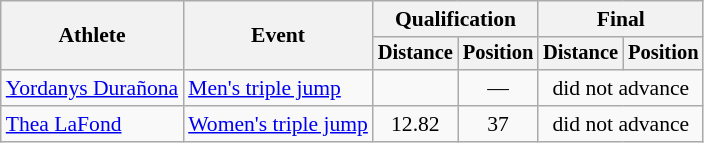<table class=wikitable style="font-size:90%">
<tr>
<th rowspan="2">Athlete</th>
<th rowspan="2">Event</th>
<th colspan="2">Qualification</th>
<th colspan="2">Final</th>
</tr>
<tr style="font-size:95%">
<th>Distance</th>
<th>Position</th>
<th>Distance</th>
<th>Position</th>
</tr>
<tr align=center>
<td align=left><a href='#'>Yordanys Durañona</a></td>
<td align=left><a href='#'>Men's triple jump</a></td>
<td></td>
<td>—</td>
<td colspan=2>did not advance</td>
</tr>
<tr align=center>
<td align=left><a href='#'>Thea LaFond</a></td>
<td align=left><a href='#'>Women's triple jump</a></td>
<td>12.82</td>
<td>37</td>
<td colspan=2>did not advance</td>
</tr>
</table>
